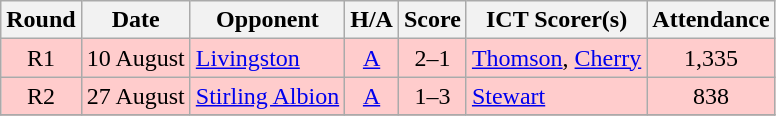<table class="wikitable" style="text-align:center">
<tr>
<th>Round</th>
<th>Date</th>
<th>Opponent</th>
<th>H/A</th>
<th>Score</th>
<th>ICT Scorer(s)</th>
<th>Attendance</th>
</tr>
<tr bgcolor=#FFCCCC>
<td>R1</td>
<td align=left>10 August</td>
<td align=left><a href='#'>Livingston</a></td>
<td><a href='#'>A</a></td>
<td>2–1</td>
<td align=left><a href='#'>Thomson</a>, <a href='#'>Cherry</a></td>
<td>1,335</td>
</tr>
<tr bgcolor=#FFCCCC>
<td>R2</td>
<td align=left>27 August</td>
<td align=left><a href='#'>Stirling Albion</a></td>
<td><a href='#'>A</a></td>
<td>1–3</td>
<td align=left><a href='#'>Stewart</a></td>
<td>838</td>
</tr>
<tr>
</tr>
</table>
